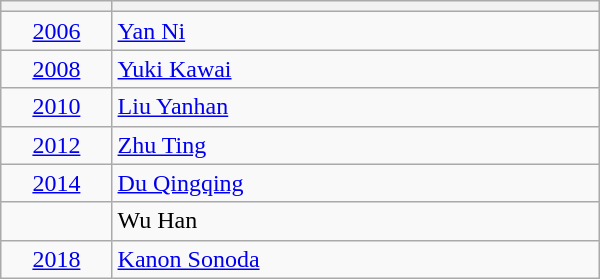<table class=wikitable style="width: 400px;">
<tr>
<th width="40"></th>
<th width="200"></th>
</tr>
<tr>
<td align=center><a href='#'>2006</a></td>
<td> <a href='#'>Yan Ni</a></td>
</tr>
<tr>
<td align=center><a href='#'>2008</a></td>
<td> <a href='#'>Yuki Kawai</a></td>
</tr>
<tr>
<td align=center><a href='#'>2010</a></td>
<td> <a href='#'>Liu Yanhan</a></td>
</tr>
<tr>
<td align=center><a href='#'>2012</a></td>
<td> <a href='#'>Zhu Ting</a></td>
</tr>
<tr>
<td align=center><a href='#'>2014</a></td>
<td> <a href='#'>Du Qingqing</a></td>
</tr>
<tr>
<td align=center></td>
<td> Wu Han</td>
</tr>
<tr>
<td align=center><a href='#'>2018</a></td>
<td> <a href='#'>Kanon Sonoda</a></td>
</tr>
</table>
